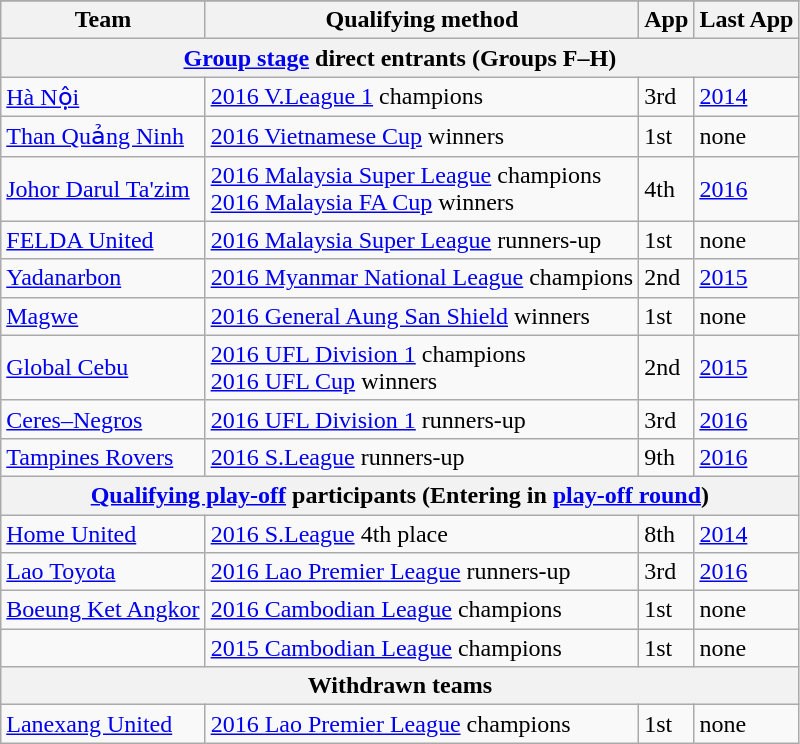<table class="wikitable">
<tr>
</tr>
<tr>
<th>Team</th>
<th>Qualifying method</th>
<th>App</th>
<th>Last App</th>
</tr>
<tr>
<th colspan=4><a href='#'>Group stage</a> direct entrants (Groups F–H)</th>
</tr>
<tr>
<td> <a href='#'>Hà Nội</a></td>
<td><a href='#'>2016 V.League 1</a> champions</td>
<td>3rd</td>
<td><a href='#'>2014</a></td>
</tr>
<tr>
<td> <a href='#'>Than Quảng Ninh</a></td>
<td><a href='#'>2016 Vietnamese Cup</a> winners</td>
<td>1st</td>
<td>none</td>
</tr>
<tr>
<td> <a href='#'>Johor Darul Ta'zim</a></td>
<td><a href='#'>2016 Malaysia Super League</a> champions<br><a href='#'>2016 Malaysia FA Cup</a> winners</td>
<td>4th</td>
<td><a href='#'>2016</a></td>
</tr>
<tr>
<td> <a href='#'>FELDA United</a></td>
<td><a href='#'>2016 Malaysia Super League</a> runners-up</td>
<td>1st</td>
<td>none</td>
</tr>
<tr>
<td> <a href='#'>Yadanarbon</a></td>
<td><a href='#'>2016 Myanmar National League</a> champions</td>
<td>2nd</td>
<td><a href='#'>2015</a></td>
</tr>
<tr>
<td> <a href='#'>Magwe</a></td>
<td><a href='#'>2016 General Aung San Shield</a> winners</td>
<td>1st</td>
<td>none</td>
</tr>
<tr>
<td> <a href='#'>Global Cebu</a></td>
<td><a href='#'>2016 UFL Division 1</a> champions<br><a href='#'>2016 UFL Cup</a> winners</td>
<td>2nd</td>
<td><a href='#'>2015</a></td>
</tr>
<tr>
<td> <a href='#'>Ceres–Negros</a></td>
<td><a href='#'>2016 UFL Division 1</a> runners-up</td>
<td>3rd</td>
<td><a href='#'>2016</a></td>
</tr>
<tr>
<td> <a href='#'>Tampines Rovers</a></td>
<td><a href='#'>2016 S.League</a> runners-up</td>
<td>9th</td>
<td><a href='#'>2016</a></td>
</tr>
<tr>
<th colspan=4><a href='#'>Qualifying play-off</a> participants (Entering in <a href='#'>play-off round</a>)</th>
</tr>
<tr>
<td> <a href='#'>Home United</a></td>
<td><a href='#'>2016 S.League</a> 4th place</td>
<td>8th</td>
<td><a href='#'>2014</a></td>
</tr>
<tr>
<td> <a href='#'>Lao Toyota</a></td>
<td><a href='#'>2016 Lao Premier League</a> runners-up</td>
<td>3rd</td>
<td><a href='#'>2016</a></td>
</tr>
<tr>
<td> <a href='#'>Boeung Ket Angkor</a></td>
<td><a href='#'>2016 Cambodian League</a> champions</td>
<td>1st</td>
<td>none</td>
</tr>
<tr>
<td></td>
<td><a href='#'>2015 Cambodian League</a> champions</td>
<td>1st</td>
<td>none</td>
</tr>
<tr>
<th colspan=4>Withdrawn teams</th>
</tr>
<tr>
<td> <a href='#'>Lanexang United</a></td>
<td><a href='#'>2016 Lao Premier League</a> champions</td>
<td>1st</td>
<td>none</td>
</tr>
</table>
